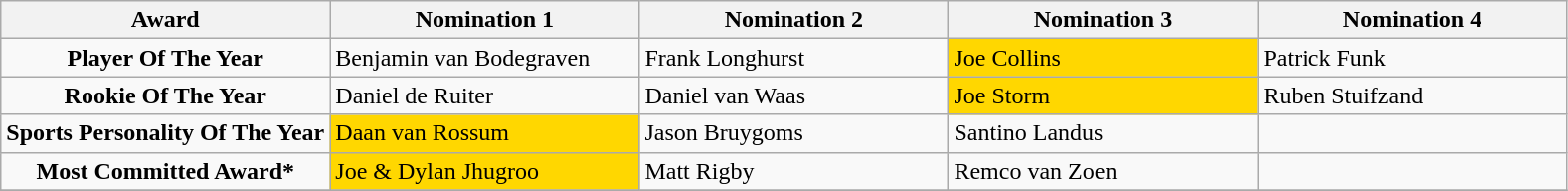<table class="wikitable">
<tr>
<th>Award</th>
<th>Nomination 1</th>
<th>Nomination 2</th>
<th>Nomination 3</th>
<th>Nomination 4</th>
</tr>
<tr>
<td style="text-align:center;"><strong>Player Of The Year</strong></td>
<td style="width:200px; background:"> Benjamin van Bodegraven</td>
<td style="width:200px; background:"> Frank Longhurst</td>
<td style="width:200px; background:gold"> Joe Collins</td>
<td style="width:200px; background:"> Patrick Funk</td>
</tr>
<tr>
<td style="text-align:center;"><strong>Rookie Of The Year</strong></td>
<td> Daniel de Ruiter</td>
<td> Daniel van Waas</td>
<td style="width:200px; background:gold"> Joe Storm</td>
<td> Ruben Stuifzand</td>
</tr>
<tr>
<td style="text-align:center;"><strong>Sports Personality Of The Year</strong></td>
<td style="width:200px; background:gold"> Daan van Rossum</td>
<td> Jason Bruygoms</td>
<td> Santino Landus</td>
<td></td>
</tr>
<tr>
<td style="text-align:center;"><strong>Most Committed Award*</strong></td>
<td style="width:200px; background:gold"> Joe & Dylan Jhugroo</td>
<td> Matt Rigby</td>
<td> Remco van Zoen</td>
<td></td>
</tr>
<tr>
</tr>
</table>
